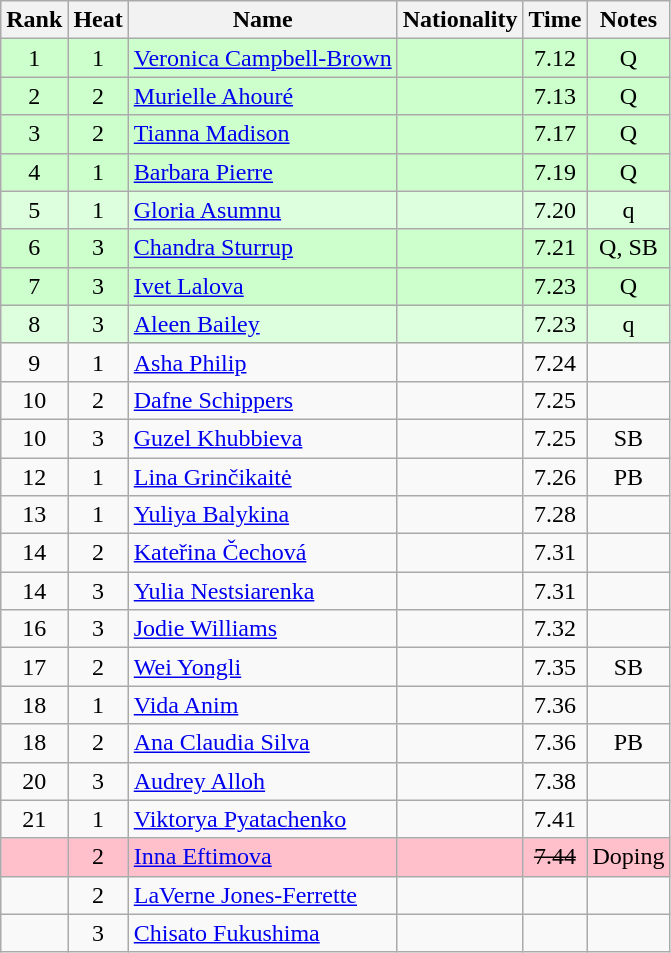<table class="wikitable sortable" style="text-align:center">
<tr>
<th>Rank</th>
<th>Heat</th>
<th>Name</th>
<th>Nationality</th>
<th>Time</th>
<th>Notes</th>
</tr>
<tr bgcolor=ccffcc>
<td>1</td>
<td>1</td>
<td align=left><a href='#'>Veronica Campbell-Brown</a></td>
<td align=left></td>
<td>7.12</td>
<td>Q</td>
</tr>
<tr bgcolor=ccffcc>
<td>2</td>
<td>2</td>
<td align=left><a href='#'>Murielle Ahouré</a></td>
<td align=left></td>
<td>7.13</td>
<td>Q</td>
</tr>
<tr bgcolor=ccffcc>
<td>3</td>
<td>2</td>
<td align=left><a href='#'>Tianna Madison</a></td>
<td align=left></td>
<td>7.17</td>
<td>Q</td>
</tr>
<tr bgcolor=ccffcc>
<td>4</td>
<td>1</td>
<td align=left><a href='#'>Barbara Pierre</a></td>
<td align=left></td>
<td>7.19</td>
<td>Q</td>
</tr>
<tr bgcolor=ddffdd>
<td>5</td>
<td>1</td>
<td align=left><a href='#'>Gloria Asumnu</a></td>
<td align=left></td>
<td>7.20</td>
<td>q</td>
</tr>
<tr bgcolor=ccffcc>
<td>6</td>
<td>3</td>
<td align=left><a href='#'>Chandra Sturrup</a></td>
<td align=left></td>
<td>7.21</td>
<td>Q, SB</td>
</tr>
<tr bgcolor=ccffcc>
<td>7</td>
<td>3</td>
<td align=left><a href='#'>Ivet Lalova</a></td>
<td align=left></td>
<td>7.23</td>
<td>Q</td>
</tr>
<tr bgcolor=ddffdd>
<td>8</td>
<td>3</td>
<td align=left><a href='#'>Aleen Bailey</a></td>
<td align=left></td>
<td>7.23</td>
<td>q</td>
</tr>
<tr>
<td>9</td>
<td>1</td>
<td align=left><a href='#'>Asha Philip</a></td>
<td align=left></td>
<td>7.24</td>
<td></td>
</tr>
<tr>
<td>10</td>
<td>2</td>
<td align=left><a href='#'>Dafne Schippers</a></td>
<td align=left></td>
<td>7.25</td>
<td></td>
</tr>
<tr>
<td>10</td>
<td>3</td>
<td align=left><a href='#'>Guzel Khubbieva</a></td>
<td align=left></td>
<td>7.25</td>
<td>SB</td>
</tr>
<tr>
<td>12</td>
<td>1</td>
<td align=left><a href='#'>Lina Grinčikaitė</a></td>
<td align=left></td>
<td>7.26</td>
<td>PB</td>
</tr>
<tr>
<td>13</td>
<td>1</td>
<td align=left><a href='#'>Yuliya Balykina</a></td>
<td align=left></td>
<td>7.28</td>
<td></td>
</tr>
<tr>
<td>14</td>
<td>2</td>
<td align=left><a href='#'>Kateřina Čechová</a></td>
<td align=left></td>
<td>7.31</td>
<td></td>
</tr>
<tr>
<td>14</td>
<td>3</td>
<td align=left><a href='#'>Yulia Nestsiarenka</a></td>
<td align=left></td>
<td>7.31</td>
<td></td>
</tr>
<tr>
<td>16</td>
<td>3</td>
<td align=left><a href='#'>Jodie Williams</a></td>
<td align=left></td>
<td>7.32</td>
<td></td>
</tr>
<tr>
<td>17</td>
<td>2</td>
<td align=left><a href='#'>Wei Yongli</a></td>
<td align=left></td>
<td>7.35</td>
<td>SB</td>
</tr>
<tr>
<td>18</td>
<td>1</td>
<td align=left><a href='#'>Vida Anim</a></td>
<td align=left></td>
<td>7.36</td>
<td></td>
</tr>
<tr>
<td>18</td>
<td>2</td>
<td align=left><a href='#'>Ana Claudia Silva</a></td>
<td align=left></td>
<td>7.36</td>
<td>PB</td>
</tr>
<tr>
<td>20</td>
<td>3</td>
<td align=left><a href='#'>Audrey Alloh</a></td>
<td align=left></td>
<td>7.38</td>
<td></td>
</tr>
<tr>
<td>21</td>
<td>1</td>
<td align=left><a href='#'>Viktorya Pyatachenko</a></td>
<td align=left></td>
<td>7.41</td>
<td></td>
</tr>
<tr bgcolor=pink>
<td></td>
<td>2</td>
<td align=left><a href='#'>Inna Eftimova</a></td>
<td align=left></td>
<td><s>7.44 </s></td>
<td>Doping</td>
</tr>
<tr>
<td></td>
<td>2</td>
<td align=left><a href='#'>LaVerne Jones-Ferrette</a></td>
<td align=left></td>
<td></td>
<td></td>
</tr>
<tr>
<td></td>
<td>3</td>
<td align=left><a href='#'>Chisato Fukushima</a></td>
<td align=left></td>
<td></td>
<td></td>
</tr>
</table>
